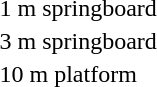<table>
<tr>
<td>1 m springboard</td>
<td></td>
<td></td>
<td></td>
</tr>
<tr>
<td>3 m springboard</td>
<td></td>
<td></td>
<td></td>
</tr>
<tr>
<td>10 m platform</td>
<td></td>
<td></td>
<td></td>
</tr>
</table>
